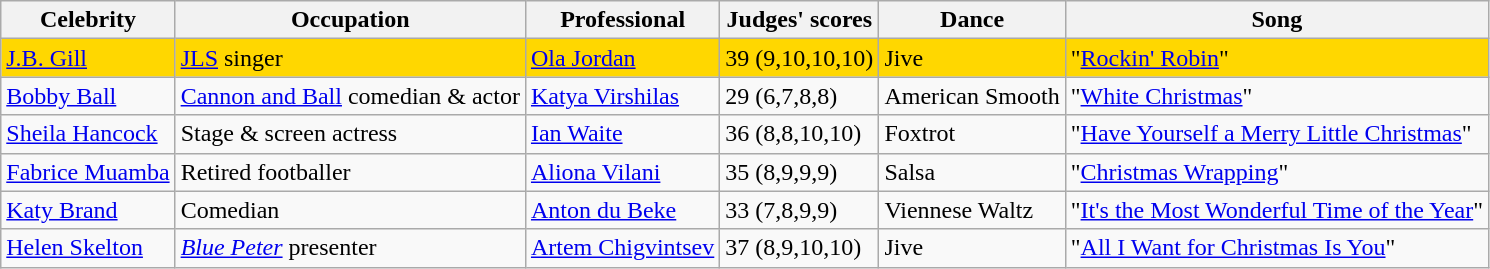<table class="wikitable sortable">
<tr>
<th>Celebrity</th>
<th>Occupation</th>
<th>Professional</th>
<th>Judges' scores</th>
<th>Dance</th>
<th>Song</th>
</tr>
<tr style="background:gold">
<td><a href='#'>J.B. Gill</a></td>
<td><a href='#'>JLS</a> singer</td>
<td><a href='#'>Ola Jordan</a></td>
<td>39 (9,10,10,10)</td>
<td>Jive</td>
<td>"<a href='#'>Rockin' Robin</a>"</td>
</tr>
<tr>
<td><a href='#'>Bobby Ball</a></td>
<td><a href='#'>Cannon and Ball</a> comedian & actor</td>
<td><a href='#'>Katya Virshilas</a></td>
<td>29 (6,7,8,8)</td>
<td>American Smooth</td>
<td>"<a href='#'>White Christmas</a>"</td>
</tr>
<tr>
<td><a href='#'>Sheila Hancock</a></td>
<td>Stage & screen actress</td>
<td><a href='#'>Ian Waite</a></td>
<td>36 (8,8,10,10)</td>
<td>Foxtrot</td>
<td>"<a href='#'>Have Yourself a Merry Little Christmas</a>"</td>
</tr>
<tr>
<td><a href='#'>Fabrice Muamba</a></td>
<td>Retired footballer</td>
<td><a href='#'>Aliona Vilani</a></td>
<td>35 (8,9,9,9)</td>
<td>Salsa</td>
<td>"<a href='#'>Christmas Wrapping</a>"</td>
</tr>
<tr>
<td><a href='#'>Katy Brand</a></td>
<td>Comedian</td>
<td><a href='#'>Anton du Beke</a></td>
<td>33 (7,8,9,9)</td>
<td>Viennese Waltz</td>
<td>"<a href='#'>It's the Most Wonderful Time of the Year</a>"</td>
</tr>
<tr>
<td><a href='#'>Helen Skelton</a></td>
<td><em><a href='#'>Blue Peter</a></em> presenter</td>
<td><a href='#'>Artem Chigvintsev</a></td>
<td>37 (8,9,10,10)</td>
<td>Jive</td>
<td>"<a href='#'>All I Want for Christmas Is You</a>"</td>
</tr>
</table>
